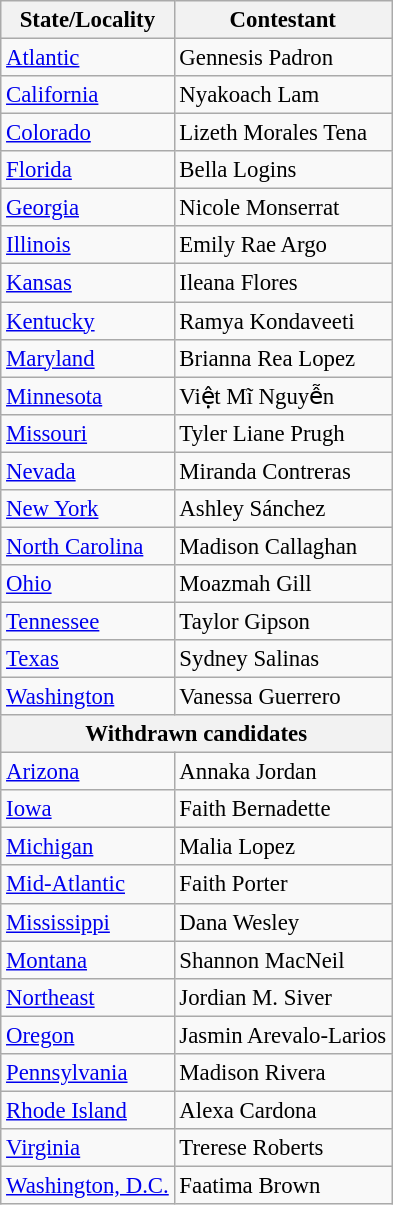<table class="wikitable sortable" style="font-size: 95%;">
<tr>
<th>State/Locality</th>
<th>Contestant</th>
</tr>
<tr>
<td><a href='#'>Atlantic</a></td>
<td>Gennesis Padron</td>
</tr>
<tr>
<td><a href='#'>California</a></td>
<td>Nyakoach Lam</td>
</tr>
<tr>
<td><a href='#'>Colorado</a></td>
<td>Lizeth Morales Tena</td>
</tr>
<tr>
<td><a href='#'>Florida</a></td>
<td>Bella Logins</td>
</tr>
<tr>
<td><a href='#'>Georgia</a></td>
<td>Nicole Monserrat</td>
</tr>
<tr>
<td><a href='#'>Illinois</a></td>
<td>Emily Rae Argo</td>
</tr>
<tr>
<td><a href='#'>Kansas</a></td>
<td>Ileana Flores</td>
</tr>
<tr>
<td><a href='#'>Kentucky</a></td>
<td>Ramya Kondaveeti</td>
</tr>
<tr>
<td><a href='#'>Maryland</a></td>
<td>Brianna Rea Lopez</td>
</tr>
<tr>
<td><a href='#'>Minnesota</a></td>
<td>Việt Mĩ Nguyễn</td>
</tr>
<tr>
<td><a href='#'>Missouri</a></td>
<td>Tyler Liane Prugh</td>
</tr>
<tr>
<td><a href='#'>Nevada</a></td>
<td>Miranda Contreras</td>
</tr>
<tr>
<td><a href='#'>New York</a></td>
<td>Ashley Sánchez</td>
</tr>
<tr>
<td><a href='#'>North Carolina</a></td>
<td>Madison Callaghan</td>
</tr>
<tr>
<td><a href='#'>Ohio</a></td>
<td>Moazmah Gill</td>
</tr>
<tr>
<td><a href='#'>Tennessee</a></td>
<td>Taylor Gipson</td>
</tr>
<tr>
<td><a href='#'>Texas</a></td>
<td>Sydney Salinas</td>
</tr>
<tr>
<td><a href='#'>Washington</a></td>
<td>Vanessa Guerrero</td>
</tr>
<tr>
<th colspan=2>Withdrawn candidates</th>
</tr>
<tr>
<td><a href='#'>Arizona</a></td>
<td>Annaka Jordan</td>
</tr>
<tr>
<td><a href='#'>Iowa</a></td>
<td>Faith Bernadette</td>
</tr>
<tr>
<td><a href='#'>Michigan</a></td>
<td>Malia Lopez</td>
</tr>
<tr>
<td><a href='#'>Mid-Atlantic</a></td>
<td>Faith Porter</td>
</tr>
<tr>
<td><a href='#'>Mississippi</a></td>
<td>Dana Wesley</td>
</tr>
<tr>
<td><a href='#'>Montana</a></td>
<td>Shannon MacNeil</td>
</tr>
<tr>
<td><a href='#'>Northeast</a></td>
<td>Jordian M. Siver</td>
</tr>
<tr>
<td><a href='#'>Oregon</a></td>
<td>Jasmin Arevalo-Larios</td>
</tr>
<tr>
<td><a href='#'>Pennsylvania</a></td>
<td>Madison Rivera</td>
</tr>
<tr>
<td><a href='#'>Rhode Island</a></td>
<td>Alexa Cardona</td>
</tr>
<tr>
<td><a href='#'>Virginia</a></td>
<td>Trerese Roberts</td>
</tr>
<tr>
<td><a href='#'>Washington, D.C.</a></td>
<td>Faatima Brown</td>
</tr>
</table>
